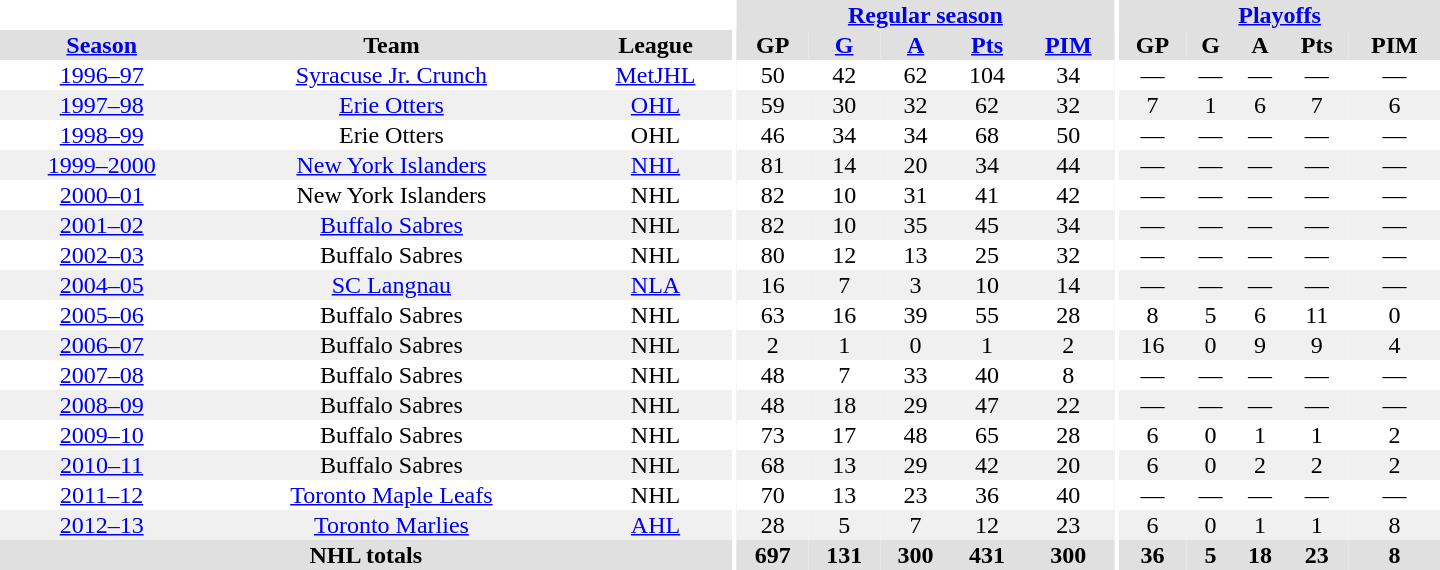<table border="0" cellpadding="1" cellspacing="0" style="text-align:center; width:60em">
<tr bgcolor="#e0e0e0">
<th colspan="3" bgcolor="#ffffff"></th>
<th rowspan="99" bgcolor="#ffffff"></th>
<th colspan="5"><a href='#'>Regular season</a></th>
<th rowspan="99" bgcolor="#ffffff"></th>
<th colspan="5"><a href='#'>Playoffs</a></th>
</tr>
<tr bgcolor="#e0e0e0">
<th><a href='#'>Season</a></th>
<th>Team</th>
<th>League</th>
<th>GP</th>
<th><a href='#'>G</a></th>
<th><a href='#'>A</a></th>
<th><a href='#'>Pts</a></th>
<th><a href='#'>PIM</a></th>
<th>GP</th>
<th>G</th>
<th>A</th>
<th>Pts</th>
<th>PIM</th>
</tr>
<tr>
<td><a href='#'>1996–97</a></td>
<td><a href='#'>Syracuse Jr. Crunch</a></td>
<td><a href='#'>MetJHL</a></td>
<td>50</td>
<td>42</td>
<td>62</td>
<td>104</td>
<td>34</td>
<td>—</td>
<td>—</td>
<td>—</td>
<td>—</td>
<td>—</td>
</tr>
<tr bgcolor="#f0f0f0">
<td><a href='#'>1997–98</a></td>
<td><a href='#'>Erie Otters</a></td>
<td><a href='#'>OHL</a></td>
<td>59</td>
<td>30</td>
<td>32</td>
<td>62</td>
<td>32</td>
<td>7</td>
<td>1</td>
<td>6</td>
<td>7</td>
<td>6</td>
</tr>
<tr>
<td><a href='#'>1998–99</a></td>
<td>Erie Otters</td>
<td>OHL</td>
<td>46</td>
<td>34</td>
<td>34</td>
<td>68</td>
<td>50</td>
<td>—</td>
<td>—</td>
<td>—</td>
<td>—</td>
<td>—</td>
</tr>
<tr bgcolor="#f0f0f0">
<td><a href='#'>1999–2000</a></td>
<td><a href='#'>New York Islanders</a></td>
<td><a href='#'>NHL</a></td>
<td>81</td>
<td>14</td>
<td>20</td>
<td>34</td>
<td>44</td>
<td>—</td>
<td>—</td>
<td>—</td>
<td>—</td>
<td>—</td>
</tr>
<tr>
<td><a href='#'>2000–01</a></td>
<td>New York Islanders</td>
<td>NHL</td>
<td>82</td>
<td>10</td>
<td>31</td>
<td>41</td>
<td>42</td>
<td>—</td>
<td>—</td>
<td>—</td>
<td>—</td>
<td>—</td>
</tr>
<tr bgcolor="#f0f0f0">
<td><a href='#'>2001–02</a></td>
<td><a href='#'>Buffalo Sabres</a></td>
<td>NHL</td>
<td>82</td>
<td>10</td>
<td>35</td>
<td>45</td>
<td>34</td>
<td>—</td>
<td>—</td>
<td>—</td>
<td>—</td>
<td>—</td>
</tr>
<tr>
<td><a href='#'>2002–03</a></td>
<td>Buffalo Sabres</td>
<td>NHL</td>
<td>80</td>
<td>12</td>
<td>13</td>
<td>25</td>
<td>32</td>
<td>—</td>
<td>—</td>
<td>—</td>
<td>—</td>
<td>—</td>
</tr>
<tr bgcolor="#f0f0f0">
<td><a href='#'>2004–05</a></td>
<td><a href='#'>SC Langnau</a></td>
<td><a href='#'>NLA</a></td>
<td>16</td>
<td>7</td>
<td>3</td>
<td>10</td>
<td>14</td>
<td>—</td>
<td>—</td>
<td>—</td>
<td>—</td>
<td>—</td>
</tr>
<tr>
<td><a href='#'>2005–06</a></td>
<td>Buffalo Sabres</td>
<td>NHL</td>
<td>63</td>
<td>16</td>
<td>39</td>
<td>55</td>
<td>28</td>
<td>8</td>
<td>5</td>
<td>6</td>
<td>11</td>
<td>0</td>
</tr>
<tr bgcolor="#f0f0f0">
<td><a href='#'>2006–07</a></td>
<td>Buffalo Sabres</td>
<td>NHL</td>
<td>2</td>
<td>1</td>
<td>0</td>
<td>1</td>
<td>2</td>
<td>16</td>
<td>0</td>
<td>9</td>
<td>9</td>
<td>4</td>
</tr>
<tr>
<td><a href='#'>2007–08</a></td>
<td>Buffalo Sabres</td>
<td>NHL</td>
<td>48</td>
<td>7</td>
<td>33</td>
<td>40</td>
<td>8</td>
<td>—</td>
<td>—</td>
<td>—</td>
<td>—</td>
<td>—</td>
</tr>
<tr bgcolor="#f0f0f0">
<td><a href='#'>2008–09</a></td>
<td>Buffalo Sabres</td>
<td>NHL</td>
<td>48</td>
<td>18</td>
<td>29</td>
<td>47</td>
<td>22</td>
<td>—</td>
<td>—</td>
<td>—</td>
<td>—</td>
<td>—</td>
</tr>
<tr>
<td><a href='#'>2009–10</a></td>
<td>Buffalo Sabres</td>
<td>NHL</td>
<td>73</td>
<td>17</td>
<td>48</td>
<td>65</td>
<td>28</td>
<td>6</td>
<td>0</td>
<td>1</td>
<td>1</td>
<td>2</td>
</tr>
<tr bgcolor="#f0f0f0">
<td><a href='#'>2010–11</a></td>
<td>Buffalo Sabres</td>
<td>NHL</td>
<td>68</td>
<td>13</td>
<td>29</td>
<td>42</td>
<td>20</td>
<td>6</td>
<td>0</td>
<td>2</td>
<td>2</td>
<td>2</td>
</tr>
<tr>
<td><a href='#'>2011–12</a></td>
<td><a href='#'>Toronto Maple Leafs</a></td>
<td>NHL</td>
<td>70</td>
<td>13</td>
<td>23</td>
<td>36</td>
<td>40</td>
<td>—</td>
<td>—</td>
<td>—</td>
<td>—</td>
<td>—</td>
</tr>
<tr bgcolor="#f0f0f0">
<td><a href='#'>2012–13</a></td>
<td><a href='#'>Toronto Marlies</a></td>
<td><a href='#'>AHL</a></td>
<td>28</td>
<td>5</td>
<td>7</td>
<td>12</td>
<td>23</td>
<td>6</td>
<td>0</td>
<td>1</td>
<td>1</td>
<td>8</td>
</tr>
<tr bgcolor="#e0e0e0">
<th colspan=3>NHL totals</th>
<th>697</th>
<th>131</th>
<th>300</th>
<th>431</th>
<th>300</th>
<th>36</th>
<th>5</th>
<th>18</th>
<th>23</th>
<th>8</th>
</tr>
</table>
